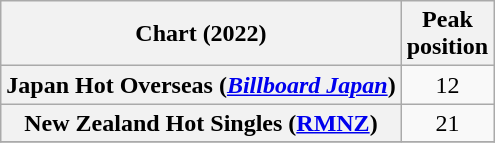<table class="wikitable sortable plainrowheaders" style="text-align:center">
<tr>
<th scope="col">Chart (2022)</th>
<th scope="col">Peak<br>position</th>
</tr>
<tr>
<th scope="row">Japan Hot Overseas (<em><a href='#'>Billboard Japan</a></em>)</th>
<td>12</td>
</tr>
<tr>
<th scope="row">New Zealand Hot Singles (<a href='#'>RMNZ</a>)</th>
<td>21</td>
</tr>
<tr>
</tr>
</table>
